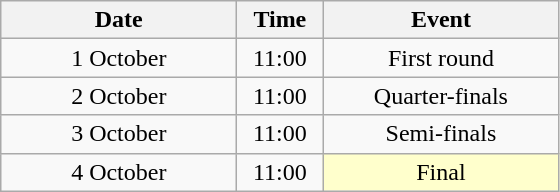<table class = "wikitable" style="text-align:center;">
<tr>
<th width=150>Date</th>
<th width=50>Time</th>
<th width=150>Event</th>
</tr>
<tr>
<td>1 October</td>
<td>11:00</td>
<td>First round</td>
</tr>
<tr>
<td>2 October</td>
<td>11:00</td>
<td>Quarter-finals</td>
</tr>
<tr>
<td>3 October</td>
<td>11:00</td>
<td>Semi-finals</td>
</tr>
<tr>
<td>4 October</td>
<td>11:00</td>
<td bgcolor=ffffcc>Final</td>
</tr>
</table>
